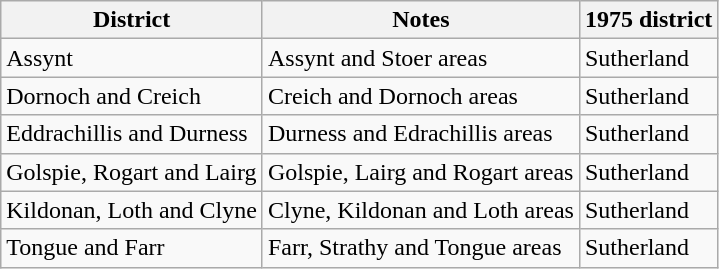<table class="wikitable">
<tr>
<th>District</th>
<th>Notes</th>
<th>1975 district</th>
</tr>
<tr>
<td>Assynt</td>
<td>Assynt and Stoer areas</td>
<td>Sutherland</td>
</tr>
<tr>
<td>Dornoch and Creich</td>
<td>Creich and Dornoch areas</td>
<td>Sutherland</td>
</tr>
<tr>
<td>Eddrachillis and Durness</td>
<td>Durness and Edrachillis areas</td>
<td>Sutherland</td>
</tr>
<tr>
<td>Golspie, Rogart and Lairg</td>
<td>Golspie, Lairg and Rogart areas</td>
<td>Sutherland</td>
</tr>
<tr>
<td>Kildonan, Loth and Clyne</td>
<td>Clyne, Kildonan and Loth areas</td>
<td>Sutherland</td>
</tr>
<tr>
<td>Tongue and Farr</td>
<td>Farr, Strathy and Tongue areas</td>
<td>Sutherland</td>
</tr>
</table>
